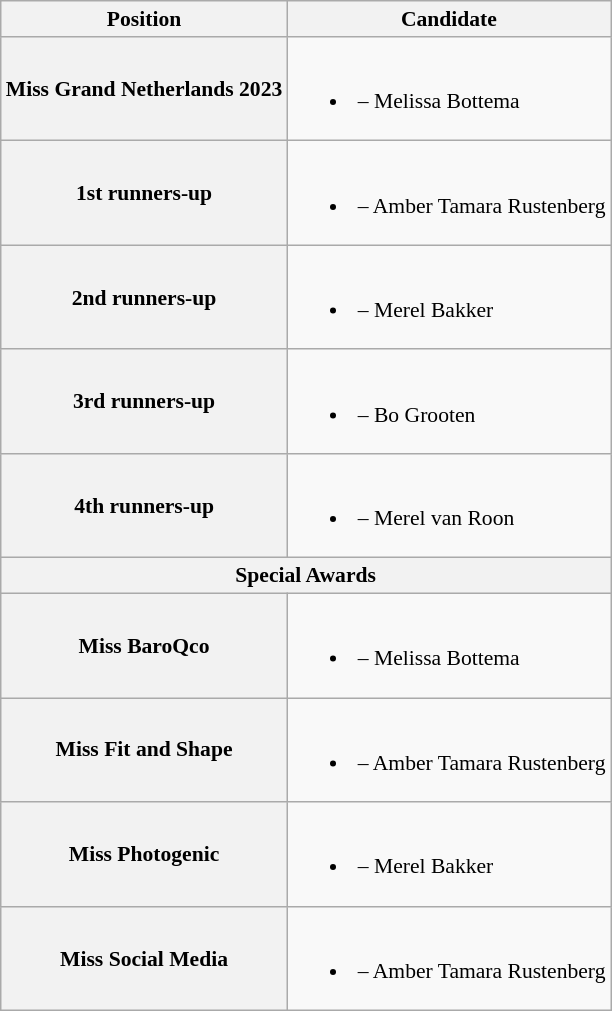<table class="wikitable" style="font-size: 90%;">
<tr>
<th>Position</th>
<th>Candidate</th>
</tr>
<tr>
<th>Miss Grand Netherlands 2023</th>
<td><br><ul><li><strong></strong> – Melissa Bottema</li></ul></td>
</tr>
<tr>
<th>1st runners-up</th>
<td><br><ul><li><strong></strong> – Amber Tamara Rustenberg</li></ul></td>
</tr>
<tr>
<th>2nd runners-up</th>
<td><br><ul><li><strong></strong> – Merel Bakker</li></ul></td>
</tr>
<tr>
<th>3rd runners-up</th>
<td><br><ul><li><strong></strong> – Bo Grooten</li></ul></td>
</tr>
<tr>
<th>4th runners-up</th>
<td><br><ul><li><strong></strong> – Merel van Roon</li></ul></td>
</tr>
<tr>
<th colspan=2>Special Awards</th>
</tr>
<tr>
<th>Miss BaroQco</th>
<td><br><ul><li><strong></strong> – Melissa Bottema</li></ul></td>
</tr>
<tr>
<th>Miss Fit and Shape</th>
<td><br><ul><li><strong></strong> – Amber Tamara Rustenberg</li></ul></td>
</tr>
<tr>
<th>Miss Photogenic</th>
<td><br><ul><li><strong></strong> – Merel Bakker</li></ul></td>
</tr>
<tr>
<th>Miss Social Media</th>
<td><br><ul><li><strong></strong> – Amber Tamara Rustenberg</li></ul></td>
</tr>
</table>
